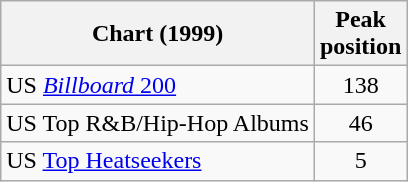<table class="wikitable sortable">
<tr>
<th>Chart (1999)</th>
<th>Peak<br>position</th>
</tr>
<tr>
<td>US <a href='#'><em>Billboard</em> 200</a></td>
<td align="center">138</td>
</tr>
<tr>
<td>US Top R&B/Hip-Hop Albums</td>
<td align="center">46</td>
</tr>
<tr>
<td>US <a href='#'>Top Heatseekers</a></td>
<td align="center">5</td>
</tr>
</table>
